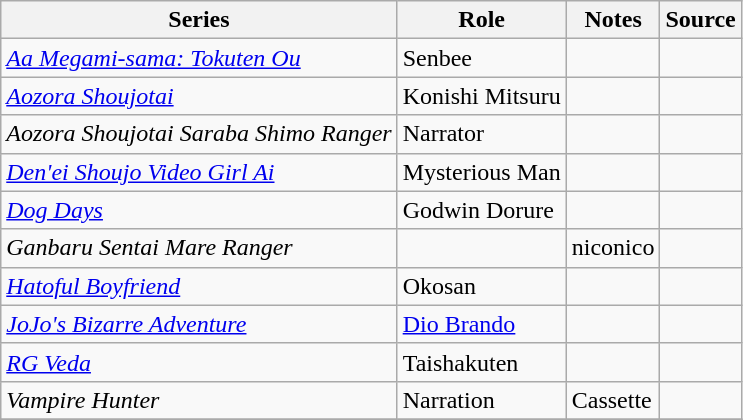<table class="wikitable sortable plainrowheaders">
<tr>
<th>Series</th>
<th>Role</th>
<th class="unsortable">Notes</th>
<th class="unsortable">Source</th>
</tr>
<tr>
<td><em><a href='#'>Aa Megami-sama: Tokuten Ou</a></em></td>
<td>Senbee</td>
<td></td>
<td></td>
</tr>
<tr>
<td><em><a href='#'>Aozora Shoujotai</a></em></td>
<td>Konishi Mitsuru</td>
<td></td>
<td></td>
</tr>
<tr>
<td><em>Aozora Shoujotai Saraba Shimo Ranger</em></td>
<td>Narrator</td>
<td></td>
<td></td>
</tr>
<tr>
<td><em><a href='#'>Den'ei Shoujo Video Girl Ai</a></em></td>
<td>Mysterious Man</td>
<td></td>
<td></td>
</tr>
<tr>
<td><em><a href='#'>Dog Days</a></em></td>
<td>Godwin Dorure</td>
<td></td>
<td></td>
</tr>
<tr>
<td><em>Ganbaru Sentai Mare Ranger</em></td>
<td></td>
<td>niconico</td>
<td></td>
</tr>
<tr>
<td><em><a href='#'>Hatoful Boyfriend</a></em></td>
<td>Okosan</td>
<td></td>
<td></td>
</tr>
<tr>
<td><em><a href='#'>JoJo's Bizarre Adventure</a></em></td>
<td><a href='#'>Dio Brando</a></td>
<td></td>
<td></td>
</tr>
<tr>
<td><em><a href='#'>RG Veda</a></em></td>
<td>Taishakuten</td>
<td></td>
<td></td>
</tr>
<tr>
<td><em>Vampire Hunter</em></td>
<td>Narration</td>
<td>Cassette</td>
<td></td>
</tr>
<tr>
</tr>
</table>
